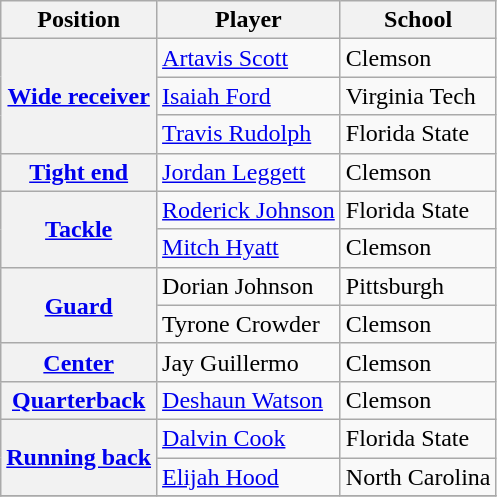<table class="wikitable">
<tr>
<th>Position</th>
<th>Player</th>
<th>School</th>
</tr>
<tr>
<th rowspan="3"><a href='#'>Wide receiver</a></th>
<td><a href='#'>Artavis Scott</a></td>
<td>Clemson</td>
</tr>
<tr>
<td><a href='#'>Isaiah Ford</a></td>
<td>Virginia Tech</td>
</tr>
<tr>
<td><a href='#'>Travis Rudolph</a></td>
<td>Florida State</td>
</tr>
<tr>
<th rowspan="1"><a href='#'>Tight end</a></th>
<td><a href='#'>Jordan Leggett</a></td>
<td>Clemson</td>
</tr>
<tr>
<th rowspan="2"><a href='#'>Tackle</a></th>
<td><a href='#'>Roderick Johnson</a></td>
<td>Florida State</td>
</tr>
<tr>
<td><a href='#'>Mitch Hyatt</a></td>
<td>Clemson</td>
</tr>
<tr>
<th rowspan="2"><a href='#'>Guard</a></th>
<td>Dorian Johnson</td>
<td>Pittsburgh</td>
</tr>
<tr>
<td>Tyrone Crowder</td>
<td>Clemson</td>
</tr>
<tr>
<th rowspan="1"><a href='#'>Center</a></th>
<td>Jay Guillermo</td>
<td>Clemson</td>
</tr>
<tr>
<th rowspan="1"><a href='#'>Quarterback</a></th>
<td><a href='#'>Deshaun Watson</a></td>
<td>Clemson</td>
</tr>
<tr>
<th rowspan="2"><a href='#'>Running back</a></th>
<td><a href='#'>Dalvin Cook</a></td>
<td>Florida State</td>
</tr>
<tr>
<td><a href='#'>Elijah Hood</a></td>
<td>North Carolina</td>
</tr>
<tr>
</tr>
</table>
